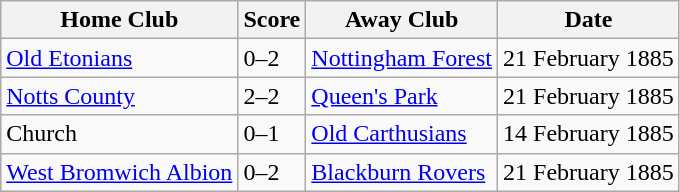<table class="wikitable">
<tr>
<th>Home Club</th>
<th>Score</th>
<th>Away Club</th>
<th>Date</th>
</tr>
<tr>
<td><a href='#'>Old Etonians</a></td>
<td>0–2</td>
<td><a href='#'>Nottingham Forest</a></td>
<td>21 February 1885</td>
</tr>
<tr>
<td><a href='#'>Notts County</a></td>
<td>2–2</td>
<td><a href='#'>Queen's Park</a> </td>
<td>21 February 1885</td>
</tr>
<tr>
<td>Church</td>
<td>0–1</td>
<td><a href='#'>Old Carthusians</a></td>
<td>14 February 1885</td>
</tr>
<tr>
<td><a href='#'>West Bromwich Albion</a></td>
<td>0–2</td>
<td><a href='#'>Blackburn Rovers</a></td>
<td>21 February 1885</td>
</tr>
</table>
